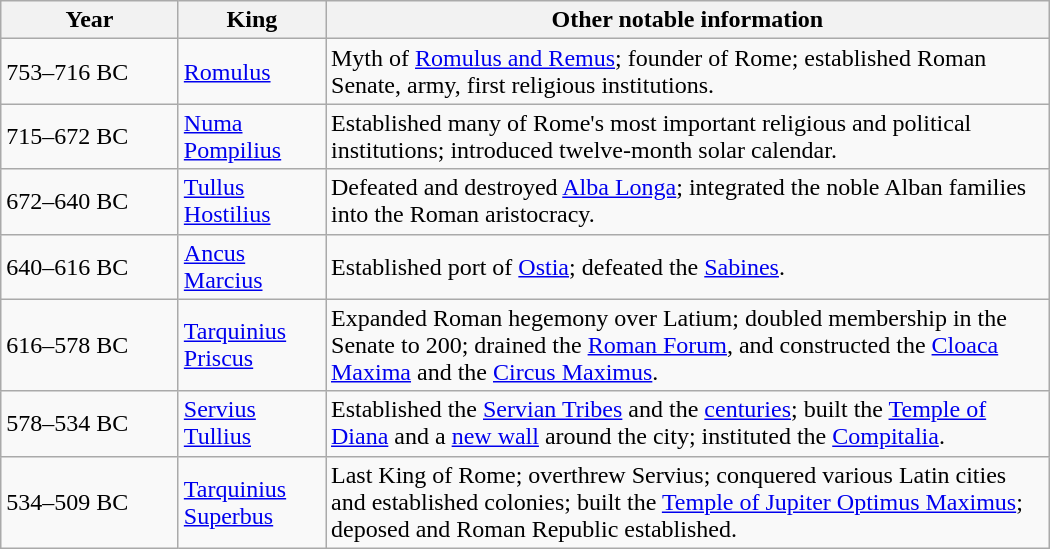<table style="margin-left:auto; margin-right:auto;" border="0" width=700px class="wikitable sortable">
<tr>
<th>Year</th>
<th>King</th>
<th>Other notable information</th>
</tr>
<tr>
<td width=111px>753–716 BC</td>
<td><a href='#'>Romulus</a></td>
<td>Myth of <a href='#'>Romulus and Remus</a>; founder of Rome; established Roman Senate, army, first religious institutions.</td>
</tr>
<tr>
<td>715–672 BC</td>
<td><a href='#'>Numa Pompilius</a></td>
<td>Established many of Rome's most important religious and political institutions; introduced twelve-month solar calendar.</td>
</tr>
<tr>
<td>672–640 BC</td>
<td><a href='#'>Tullus Hostilius</a></td>
<td>Defeated and destroyed <a href='#'>Alba Longa</a>; integrated the noble Alban families into the Roman aristocracy.</td>
</tr>
<tr>
<td>640–616 BC</td>
<td><a href='#'>Ancus Marcius</a></td>
<td>Established port of <a href='#'>Ostia</a>; defeated the <a href='#'>Sabines</a>.</td>
</tr>
<tr>
<td>616–578 BC</td>
<td><a href='#'>Tarquinius Priscus</a></td>
<td>Expanded Roman hegemony over Latium; doubled membership in the Senate to 200; drained the <a href='#'>Roman Forum</a>, and constructed the <a href='#'>Cloaca Maxima</a> and the <a href='#'>Circus Maximus</a>.</td>
</tr>
<tr>
<td>578–534 BC</td>
<td><a href='#'>Servius Tullius</a></td>
<td>Established the <a href='#'>Servian Tribes</a> and the <a href='#'>centuries</a>; built the <a href='#'>Temple of Diana</a> and a <a href='#'>new wall</a> around the city; instituted the <a href='#'>Compitalia</a>.</td>
</tr>
<tr>
<td>534–509 BC</td>
<td><a href='#'>Tarquinius Superbus</a></td>
<td>Last King of Rome; overthrew Servius; conquered various Latin cities and established colonies; built the <a href='#'>Temple of Jupiter Optimus Maximus</a>; deposed and Roman Republic established.</td>
</tr>
</table>
